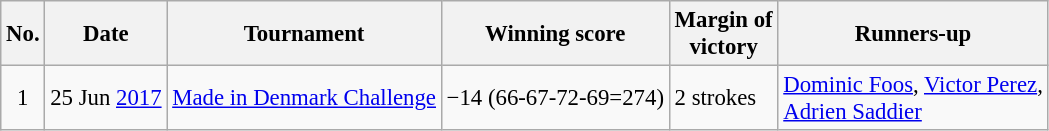<table class="wikitable" style="font-size:95%;">
<tr>
<th>No.</th>
<th>Date</th>
<th>Tournament</th>
<th>Winning score</th>
<th>Margin of<br>victory</th>
<th>Runners-up</th>
</tr>
<tr>
<td align=center>1</td>
<td>25 Jun <a href='#'>2017</a></td>
<td><a href='#'>Made in Denmark Challenge</a></td>
<td>−14 (66-67-72-69=274)</td>
<td>2 strokes</td>
<td> <a href='#'>Dominic Foos</a>,  <a href='#'>Victor Perez</a>,<br> <a href='#'>Adrien Saddier</a></td>
</tr>
</table>
